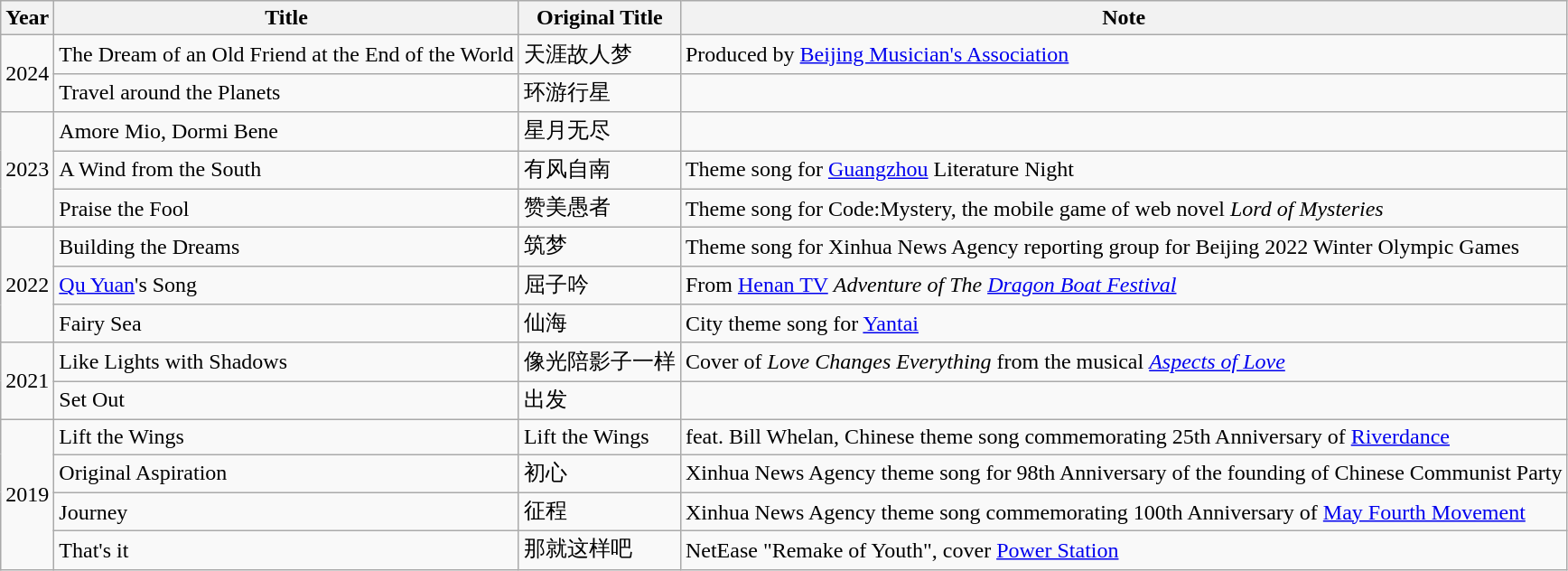<table class="wikitable">
<tr>
<th>Year</th>
<th>Title</th>
<th>Original Title</th>
<th>Note</th>
</tr>
<tr>
<td rowspan="2">2024</td>
<td>The Dream of an Old Friend at the End of the World</td>
<td>天涯故人梦</td>
<td>Produced by <a href='#'>Beijing Musician's Association</a></td>
</tr>
<tr>
<td>Travel around the Planets</td>
<td>环游行星</td>
<td></td>
</tr>
<tr>
<td rowspan="3">2023</td>
<td>Amore Mio, Dormi Bene</td>
<td>星月无尽</td>
<td></td>
</tr>
<tr>
<td>A Wind from the South</td>
<td>有风自南</td>
<td>Theme song for <a href='#'>Guangzhou</a> Literature Night</td>
</tr>
<tr>
<td>Praise the Fool</td>
<td>赞美愚者</td>
<td>Theme song for Code:Mystery, the mobile game of web novel <em>Lord of Mysteries</em></td>
</tr>
<tr>
<td rowspan="3">2022</td>
<td>Building the Dreams</td>
<td>筑梦</td>
<td>Theme song for Xinhua News Agency reporting group for Beijing 2022 Winter Olympic Games</td>
</tr>
<tr>
<td><a href='#'>Qu Yuan</a>'s Song</td>
<td>屈子吟</td>
<td>From <a href='#'>Henan TV</a> <em>Adventure of The <a href='#'>Dragon Boat Festival</a></em></td>
</tr>
<tr>
<td>Fairy Sea</td>
<td>仙海</td>
<td>City theme song for <a href='#'>Yantai</a></td>
</tr>
<tr>
<td rowspan="2">2021</td>
<td>Like Lights with Shadows</td>
<td>像光陪影子一样</td>
<td>Cover of <em>Love Changes Everything</em> from the musical <em><a href='#'>Aspects of Love</a></em></td>
</tr>
<tr>
<td>Set Out</td>
<td>出发</td>
<td></td>
</tr>
<tr>
<td rowspan="4">2019</td>
<td>Lift the Wings</td>
<td>Lift the Wings</td>
<td>feat. Bill Whelan, Chinese theme song commemorating 25th Anniversary of <a href='#'>Riverdance</a></td>
</tr>
<tr>
<td>Original Aspiration</td>
<td>初心</td>
<td>Xinhua News Agency theme song for 98th Anniversary of the founding of Chinese Communist Party</td>
</tr>
<tr>
<td>Journey</td>
<td>征程</td>
<td>Xinhua News Agency theme song commemorating 100th Anniversary of <a href='#'>May Fourth Movement</a></td>
</tr>
<tr>
<td>That's it</td>
<td>那就这样吧</td>
<td>NetEase "Remake of Youth", cover <a href='#'>Power Station</a></td>
</tr>
</table>
